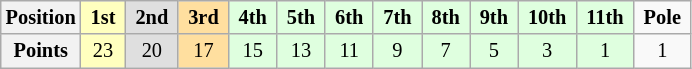<table class="wikitable" style="font-size:85%; text-align:center">
<tr>
<th>Position</th>
<td style="background:#ffffbf;"> <strong>1st</strong> </td>
<td style="background:#dfdfdf;"> <strong>2nd</strong> </td>
<td style="background:#ffdf9f;"> <strong>3rd</strong> </td>
<td style="background:#dfffdf;"> <strong>4th</strong> </td>
<td style="background:#dfffdf;"> <strong>5th</strong> </td>
<td style="background:#dfffdf;"> <strong>6th</strong> </td>
<td style="background:#dfffdf;"> <strong>7th</strong> </td>
<td style="background:#dfffdf;"> <strong>8th</strong> </td>
<td style="background:#dfffdf;"> <strong>9th</strong> </td>
<td style="background:#dfffdf;"> <strong>10th</strong> </td>
<td style="background:#dfffdf;"> <strong>11th</strong> </td>
<td> <strong>Pole</strong> </td>
</tr>
<tr>
<th>Points</th>
<td style="background:#ffffbf;">23</td>
<td style="background:#dfdfdf;">20</td>
<td style="background:#ffdf9f;">17</td>
<td style="background:#dfffdf;">15</td>
<td style="background:#dfffdf;">13</td>
<td style="background:#dfffdf;">11</td>
<td style="background:#dfffdf;">9</td>
<td style="background:#dfffdf;">7</td>
<td style="background:#dfffdf;">5</td>
<td style="background:#dfffdf;">3</td>
<td style="background:#dfffdf;">1</td>
<td>1</td>
</tr>
</table>
